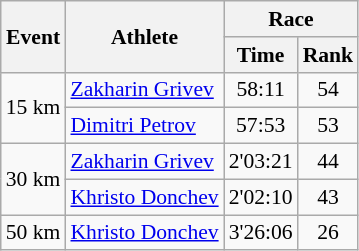<table class="wikitable" border="1" style="font-size:90%">
<tr>
<th rowspan=2>Event</th>
<th rowspan=2>Athlete</th>
<th colspan=2>Race</th>
</tr>
<tr>
<th>Time</th>
<th>Rank</th>
</tr>
<tr>
<td rowspan=2>15 km</td>
<td><a href='#'>Zakharin Grivev</a></td>
<td align=center>58:11</td>
<td align=center>54</td>
</tr>
<tr>
<td><a href='#'>Dimitri Petrov</a></td>
<td align=center>57:53</td>
<td align=center>53</td>
</tr>
<tr>
<td rowspan=2>30 km</td>
<td><a href='#'>Zakharin Grivev</a></td>
<td align=center>2'03:21</td>
<td align=center>44</td>
</tr>
<tr>
<td><a href='#'>Khristo Donchev</a></td>
<td align=center>2'02:10</td>
<td align=center>43</td>
</tr>
<tr>
<td>50 km</td>
<td><a href='#'>Khristo Donchev</a></td>
<td align=center>3'26:06</td>
<td align=center>26</td>
</tr>
</table>
